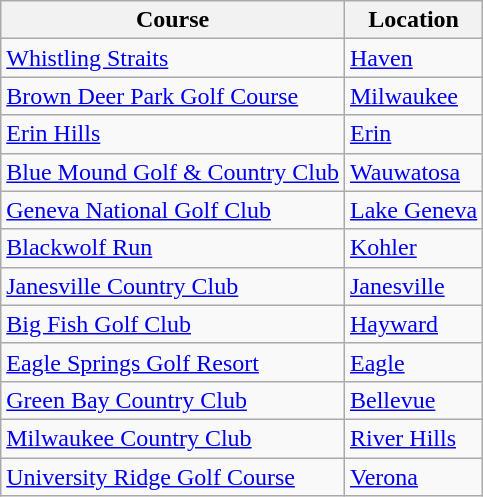<table class="wikitable sortable">
<tr>
<th>Course</th>
<th>Location</th>
</tr>
<tr>
<td><a href='#'>Whistling Straits</a></td>
<td><a href='#'>Haven</a></td>
</tr>
<tr>
<td><a href='#'>Brown Deer Park Golf Course</a></td>
<td><a href='#'>Milwaukee</a></td>
</tr>
<tr>
<td><a href='#'>Erin Hills</a></td>
<td><a href='#'>Erin</a></td>
</tr>
<tr>
<td><a href='#'>Blue Mound Golf & Country Club</a></td>
<td><a href='#'>Wauwatosa</a></td>
</tr>
<tr>
<td><a href='#'>Geneva National Golf Club</a></td>
<td><a href='#'>Lake Geneva</a></td>
</tr>
<tr>
<td><a href='#'>Blackwolf Run</a></td>
<td><a href='#'>Kohler</a></td>
</tr>
<tr>
<td><a href='#'>Janesville Country Club</a></td>
<td><a href='#'>Janesville</a></td>
</tr>
<tr>
<td><a href='#'>Big Fish Golf Club</a></td>
<td><a href='#'>Hayward</a></td>
</tr>
<tr>
<td><a href='#'>Eagle Springs Golf Resort</a></td>
<td><a href='#'>Eagle</a></td>
</tr>
<tr>
<td><a href='#'>Green Bay Country Club</a></td>
<td><a href='#'>Bellevue</a></td>
</tr>
<tr>
<td><a href='#'>Milwaukee Country Club</a></td>
<td><a href='#'>River Hills</a></td>
</tr>
<tr>
<td><a href='#'>University Ridge Golf Course</a></td>
<td><a href='#'>Verona</a></td>
</tr>
</table>
